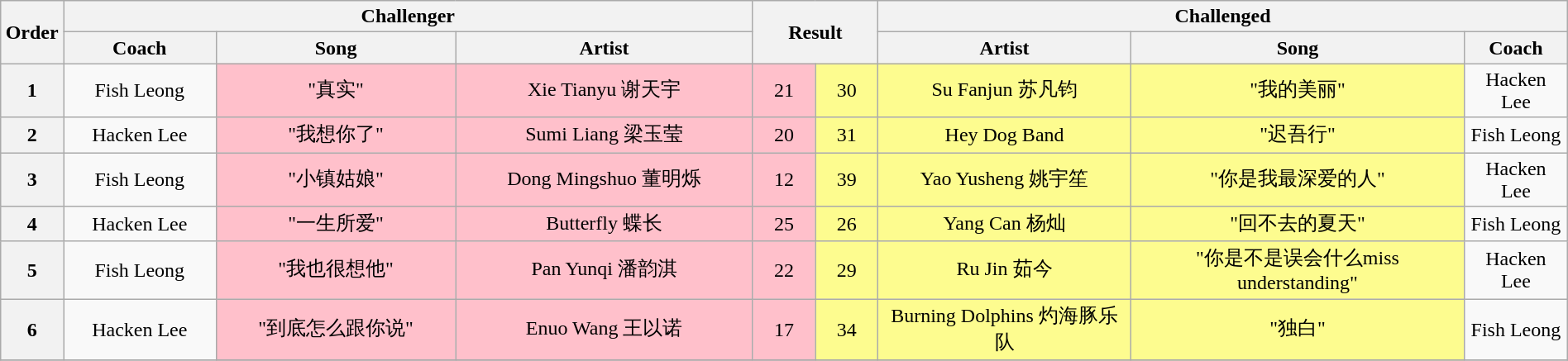<table class="wikitable" style="text-align: center; width:100%;">
<tr>
<th rowspan=2 style="width:4%;">Order</th>
<th colspan=3 style="width:44%;">Challenger</th>
<th rowspan=2 colspan=2>Result</th>
<th colspan=3 style="width:44%;">Challenged</th>
</tr>
<tr>
<th>Coach</th>
<th>Song</th>
<th>Artist</th>
<th>Artist</th>
<th>Song</th>
<th>Coach</th>
</tr>
<tr>
<th>1</th>
<td>Fish Leong</td>
<td style="background:pink;">"真实"</td>
<td style="background:pink;">Xie Tianyu 谢天宇</td>
<td style="background:pink;">21</td>
<td style="background:#fdfc8f;">30</td>
<td style="background:#fdfc8f;">Su Fanjun 苏凡钧</td>
<td style="background:#fdfc8f;">"我的美丽"</td>
<td>Hacken Lee</td>
</tr>
<tr>
<th>2</th>
<td>Hacken Lee</td>
<td style="background:pink;">"我想你了"</td>
<td style="background:pink;">Sumi Liang 梁玉莹</td>
<td style="background:pink;">20</td>
<td style="background:#fdfc8f;">31</td>
<td style="background:#fdfc8f;">Hey Dog Band</td>
<td style="background:#fdfc8f;">"迟吾行"</td>
<td>Fish Leong</td>
</tr>
<tr>
<th>3</th>
<td>Fish Leong</td>
<td style="background:pink;">"小镇姑娘"</td>
<td style="background:pink;">Dong Mingshuo 董明烁 <strong></strong></td>
<td style="background:pink;">12</td>
<td style="background:#fdfc8f;">39</td>
<td style="background:#fdfc8f;">Yao Yusheng 姚宇笙 <strong></strong></td>
<td style="background:#fdfc8f;">"你是我最深爱的人"</td>
<td>Hacken Lee</td>
</tr>
<tr>
<th>4</th>
<td>Hacken Lee</td>
<td style="background:pink;">"一生所爱"</td>
<td style="background:pink;">Butterfly 蝶长</td>
<td style="background:pink;">25</td>
<td style="background:#fdfc8f;">26</td>
<td style="background:#fdfc8f;">Yang Can 杨灿 <strong></strong></td>
<td style="background:#fdfc8f;">"回不去的夏天"</td>
<td>Fish Leong</td>
</tr>
<tr>
<th>5</th>
<td>Fish Leong</td>
<td style="background:pink;">"我也很想他"</td>
<td style="background:pink;">Pan Yunqi 潘韵淇</td>
<td style="background:pink;">22</td>
<td style="background:#fdfc8f;">29</td>
<td style="background:#fdfc8f;">Ru Jin 茹今</td>
<td style="background:#fdfc8f;">"你是不是误会什么miss understanding"</td>
<td>Hacken Lee</td>
</tr>
<tr>
<th>6</th>
<td>Hacken Lee</td>
<td style="background:pink;">"到底怎么跟你说"</td>
<td style="background:pink;">Enuo Wang 王以诺</td>
<td style="background:pink;">17</td>
<td style="background:#fdfc8f;">34</td>
<td style="background:#fdfc8f;">Burning Dolphins 灼海豚乐队</td>
<td style="background:#fdfc8f;">"独白"</td>
<td>Fish Leong</td>
</tr>
<tr>
</tr>
</table>
